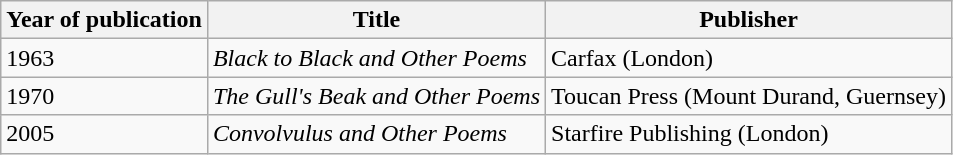<table class="wikitable sortable">
<tr>
<th>Year of publication</th>
<th>Title</th>
<th>Publisher</th>
</tr>
<tr>
<td>1963</td>
<td><em>Black to Black and Other Poems</em></td>
<td>Carfax (London)</td>
</tr>
<tr>
<td>1970</td>
<td><em>The Gull's Beak and Other Poems</em></td>
<td>Toucan Press (Mount Durand, Guernsey)</td>
</tr>
<tr>
<td>2005</td>
<td><em>Convolvulus and Other Poems</em></td>
<td>Starfire Publishing (London)</td>
</tr>
</table>
